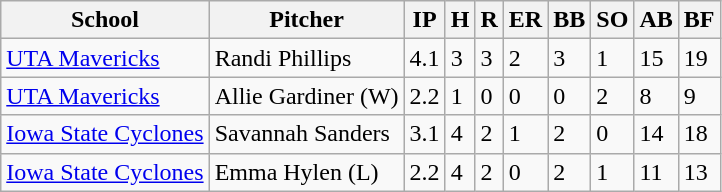<table class="wikitable">
<tr>
<th>School</th>
<th>Pitcher</th>
<th>IP</th>
<th>H</th>
<th>R</th>
<th>ER</th>
<th>BB</th>
<th>SO</th>
<th>AB</th>
<th>BF</th>
</tr>
<tr>
<td><a href='#'>UTA Mavericks</a></td>
<td>Randi Phillips</td>
<td>4.1</td>
<td>3</td>
<td>3</td>
<td>2</td>
<td>3</td>
<td>1</td>
<td>15</td>
<td>19</td>
</tr>
<tr>
<td><a href='#'>UTA Mavericks</a></td>
<td>Allie Gardiner (W)</td>
<td>2.2</td>
<td>1</td>
<td>0</td>
<td>0</td>
<td>0</td>
<td>2</td>
<td>8</td>
<td>9</td>
</tr>
<tr>
<td><a href='#'>Iowa State Cyclones</a></td>
<td>Savannah Sanders</td>
<td>3.1</td>
<td>4</td>
<td>2</td>
<td>1</td>
<td>2</td>
<td>0</td>
<td>14</td>
<td>18</td>
</tr>
<tr>
<td><a href='#'>Iowa State Cyclones</a></td>
<td>Emma Hylen (L)</td>
<td>2.2</td>
<td>4</td>
<td>2</td>
<td>0</td>
<td>2</td>
<td>1</td>
<td>11</td>
<td>13</td>
</tr>
</table>
